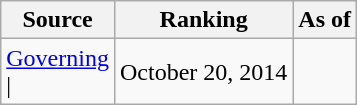<table class="wikitable" style="text-align:center">
<tr>
<th>Source</th>
<th>Ranking</th>
<th>As of</th>
</tr>
<tr>
<td align=left><a href='#'>Governing</a><br>| </td>
<td>October 20, 2014</td>
</tr>
</table>
